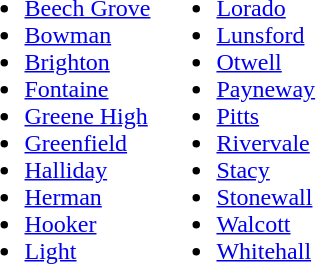<table>
<tr ---- valign="top">
<td><br><ul><li><a href='#'>Beech Grove</a></li><li><a href='#'>Bowman</a></li><li><a href='#'>Brighton</a></li><li><a href='#'>Fontaine</a></li><li><a href='#'>Greene High</a></li><li><a href='#'>Greenfield</a></li><li><a href='#'>Halliday</a></li><li><a href='#'>Herman</a></li><li><a href='#'>Hooker</a></li><li><a href='#'>Light</a></li></ul></td>
<td><br><ul><li><a href='#'>Lorado</a></li><li><a href='#'>Lunsford</a></li><li><a href='#'>Otwell</a></li><li><a href='#'>Payneway</a></li><li><a href='#'>Pitts</a></li><li><a href='#'>Rivervale</a></li><li><a href='#'>Stacy</a></li><li><a href='#'>Stonewall</a></li><li><a href='#'>Walcott</a></li><li><a href='#'>Whitehall</a></li></ul></td>
</tr>
</table>
